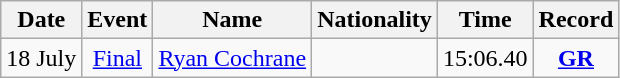<table class="wikitable" style=text-align:center>
<tr>
<th>Date</th>
<th>Event</th>
<th>Name</th>
<th>Nationality</th>
<th>Time</th>
<th>Record</th>
</tr>
<tr>
<td>18 July</td>
<td><a href='#'>Final</a></td>
<td align=left><a href='#'>Ryan Cochrane</a></td>
<td align=left></td>
<td>15:06.40</td>
<td><strong><a href='#'>GR</a></strong></td>
</tr>
</table>
